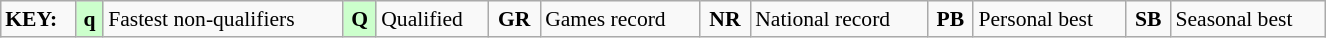<table class="wikitable" style="margin:0.5em auto; font-size:90%;position:relative;" width=70%>
<tr>
<td><strong>KEY:</strong></td>
<td bgcolor=ccffcc align=center><strong>q</strong></td>
<td>Fastest non-qualifiers</td>
<td bgcolor=ccffcc align=center><strong>Q</strong></td>
<td>Qualified</td>
<td align=center><strong>GR</strong></td>
<td>Games record</td>
<td align=center><strong>NR</strong></td>
<td>National record</td>
<td align=center><strong>PB</strong></td>
<td>Personal best</td>
<td align=center><strong>SB</strong></td>
<td>Seasonal best</td>
</tr>
</table>
